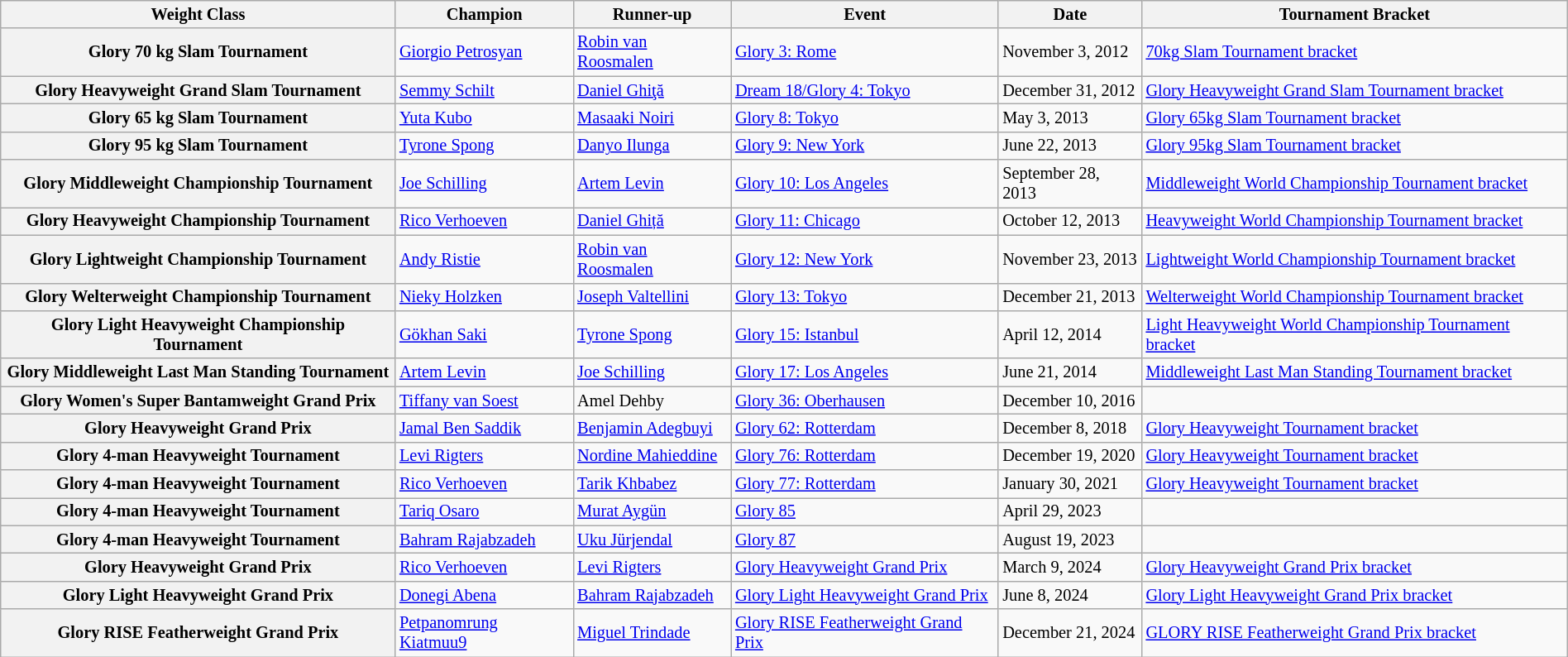<table class="wikitable" style="width:100%; font-size:85%;">
<tr>
<th>Weight Class</th>
<th>Champion</th>
<th>Runner-up</th>
<th>Event</th>
<th>Date</th>
<th>Tournament Bracket</th>
</tr>
<tr>
<th><strong>Glory 70 kg Slam Tournament</strong></th>
<td> <a href='#'>Giorgio Petrosyan</a></td>
<td> <a href='#'>Robin van Roosmalen</a></td>
<td><a href='#'>Glory 3: Rome</a></td>
<td>November 3, 2012</td>
<td><a href='#'>70kg Slam Tournament bracket</a></td>
</tr>
<tr>
<th><strong>Glory Heavyweight Grand Slam Tournament</strong></th>
<td> <a href='#'>Semmy Schilt</a></td>
<td> <a href='#'>Daniel Ghiţă</a></td>
<td><a href='#'>Dream 18/Glory 4: Tokyo</a></td>
<td>December 31, 2012</td>
<td><a href='#'>Glory Heavyweight Grand Slam Tournament bracket</a></td>
</tr>
<tr>
<th><strong>Glory 65 kg Slam Tournament</strong></th>
<td> <a href='#'>Yuta Kubo</a></td>
<td> <a href='#'>Masaaki Noiri</a></td>
<td><a href='#'>Glory 8: Tokyo</a></td>
<td>May 3, 2013</td>
<td><a href='#'>Glory 65kg Slam Tournament bracket</a></td>
</tr>
<tr>
<th><strong>Glory 95 kg Slam Tournament</strong></th>
<td> <a href='#'>Tyrone Spong</a></td>
<td> <a href='#'>Danyo Ilunga</a></td>
<td><a href='#'>Glory 9: New York</a></td>
<td>June 22, 2013</td>
<td><a href='#'>Glory 95kg Slam Tournament bracket</a></td>
</tr>
<tr>
<th><strong>Glory Middleweight Championship Tournament</strong></th>
<td> <a href='#'>Joe Schilling</a></td>
<td> <a href='#'>Artem Levin</a></td>
<td><a href='#'>Glory 10: Los Angeles</a></td>
<td>September 28, 2013</td>
<td><a href='#'>Middleweight World Championship Tournament bracket</a></td>
</tr>
<tr>
<th><strong>Glory Heavyweight Championship Tournament</strong></th>
<td> <a href='#'>Rico Verhoeven</a></td>
<td> <a href='#'>Daniel Ghiță</a></td>
<td><a href='#'>Glory 11: Chicago</a></td>
<td>October 12, 2013</td>
<td><a href='#'>Heavyweight World Championship Tournament bracket</a></td>
</tr>
<tr>
<th><strong>Glory Lightweight Championship Tournament</strong></th>
<td> <a href='#'>Andy Ristie</a></td>
<td> <a href='#'>Robin van Roosmalen</a></td>
<td><a href='#'>Glory 12: New York</a></td>
<td>November 23, 2013</td>
<td><a href='#'>Lightweight World Championship Tournament bracket</a></td>
</tr>
<tr>
<th><strong>Glory Welterweight Championship Tournament</strong></th>
<td> <a href='#'>Nieky Holzken</a></td>
<td> <a href='#'>Joseph Valtellini</a></td>
<td><a href='#'>Glory 13: Tokyo</a></td>
<td>December 21, 2013</td>
<td><a href='#'>Welterweight World Championship Tournament bracket</a></td>
</tr>
<tr>
<th><strong>Glory Light Heavyweight Championship Tournament</strong></th>
<td> <a href='#'>Gökhan Saki</a></td>
<td> <a href='#'>Tyrone Spong</a></td>
<td><a href='#'>Glory 15: Istanbul</a></td>
<td>April 12, 2014</td>
<td><a href='#'>Light Heavyweight World Championship Tournament bracket</a></td>
</tr>
<tr>
<th><strong>Glory Middleweight Last Man Standing Tournament</strong></th>
<td> <a href='#'>Artem Levin</a></td>
<td> <a href='#'>Joe Schilling</a></td>
<td><a href='#'>Glory 17: Los Angeles</a></td>
<td>June 21, 2014</td>
<td><a href='#'>Middleweight Last Man Standing Tournament bracket</a></td>
</tr>
<tr>
<th><strong>Glory Women's Super Bantamweight Grand Prix</strong></th>
<td> <a href='#'>Tiffany van Soest</a></td>
<td> Amel Dehby</td>
<td><a href='#'>Glory 36: Oberhausen</a></td>
<td>December 10, 2016</td>
<td></td>
</tr>
<tr>
<th><strong>Glory Heavyweight Grand Prix</strong></th>
<td> <a href='#'>Jamal Ben Saddik</a></td>
<td> <a href='#'>Benjamin Adegbuyi</a></td>
<td><a href='#'>Glory 62: Rotterdam</a></td>
<td>December 8, 2018</td>
<td><a href='#'>Glory Heavyweight Tournament bracket</a></td>
</tr>
<tr>
<th><strong>Glory 4-man Heavyweight Tournament</strong></th>
<td> <a href='#'>Levi Rigters</a></td>
<td> <a href='#'>Nordine Mahieddine</a></td>
<td><a href='#'>Glory 76: Rotterdam</a></td>
<td>December 19, 2020</td>
<td><a href='#'>Glory Heavyweight Tournament bracket</a></td>
</tr>
<tr>
<th><strong>Glory 4-man Heavyweight Tournament</strong></th>
<td> <a href='#'>Rico Verhoeven</a></td>
<td> <a href='#'>Tarik Khbabez</a></td>
<td><a href='#'>Glory 77: Rotterdam</a></td>
<td>January 30, 2021</td>
<td><a href='#'>Glory Heavyweight Tournament bracket</a></td>
</tr>
<tr>
<th><strong>Glory 4-man Heavyweight Tournament</strong></th>
<td> <a href='#'>Tariq Osaro</a></td>
<td> <a href='#'>Murat Aygün</a></td>
<td><a href='#'>Glory 85</a></td>
<td>April 29, 2023</td>
<td></td>
</tr>
<tr>
<th><strong>Glory 4-man Heavyweight Tournament</strong></th>
<td> <a href='#'>Bahram Rajabzadeh</a></td>
<td> <a href='#'>Uku Jürjendal</a></td>
<td><a href='#'>Glory 87</a></td>
<td>August 19, 2023</td>
<td></td>
</tr>
<tr>
<th><strong>Glory Heavyweight Grand Prix</strong></th>
<td> <a href='#'>Rico Verhoeven</a></td>
<td> <a href='#'>Levi Rigters</a></td>
<td><a href='#'>Glory Heavyweight Grand Prix</a></td>
<td>March 9, 2024</td>
<td><a href='#'>Glory Heavyweight Grand Prix bracket</a></td>
</tr>
<tr>
<th><strong>Glory Light Heavyweight Grand Prix</strong></th>
<td> <a href='#'>Donegi Abena</a></td>
<td> <a href='#'>Bahram Rajabzadeh</a></td>
<td><a href='#'>Glory Light Heavyweight Grand Prix</a></td>
<td>June 8, 2024</td>
<td><a href='#'>Glory Light Heavyweight Grand Prix bracket</a></td>
</tr>
<tr>
<th><strong>Glory RISE Featherweight Grand Prix</strong></th>
<td> <a href='#'>Petpanomrung Kiatmuu9</a></td>
<td> <a href='#'>Miguel Trindade</a></td>
<td><a href='#'>Glory RISE Featherweight Grand Prix</a></td>
<td>December 21, 2024</td>
<td><a href='#'>GLORY RISE Featherweight Grand Prix bracket</a></td>
</tr>
</table>
